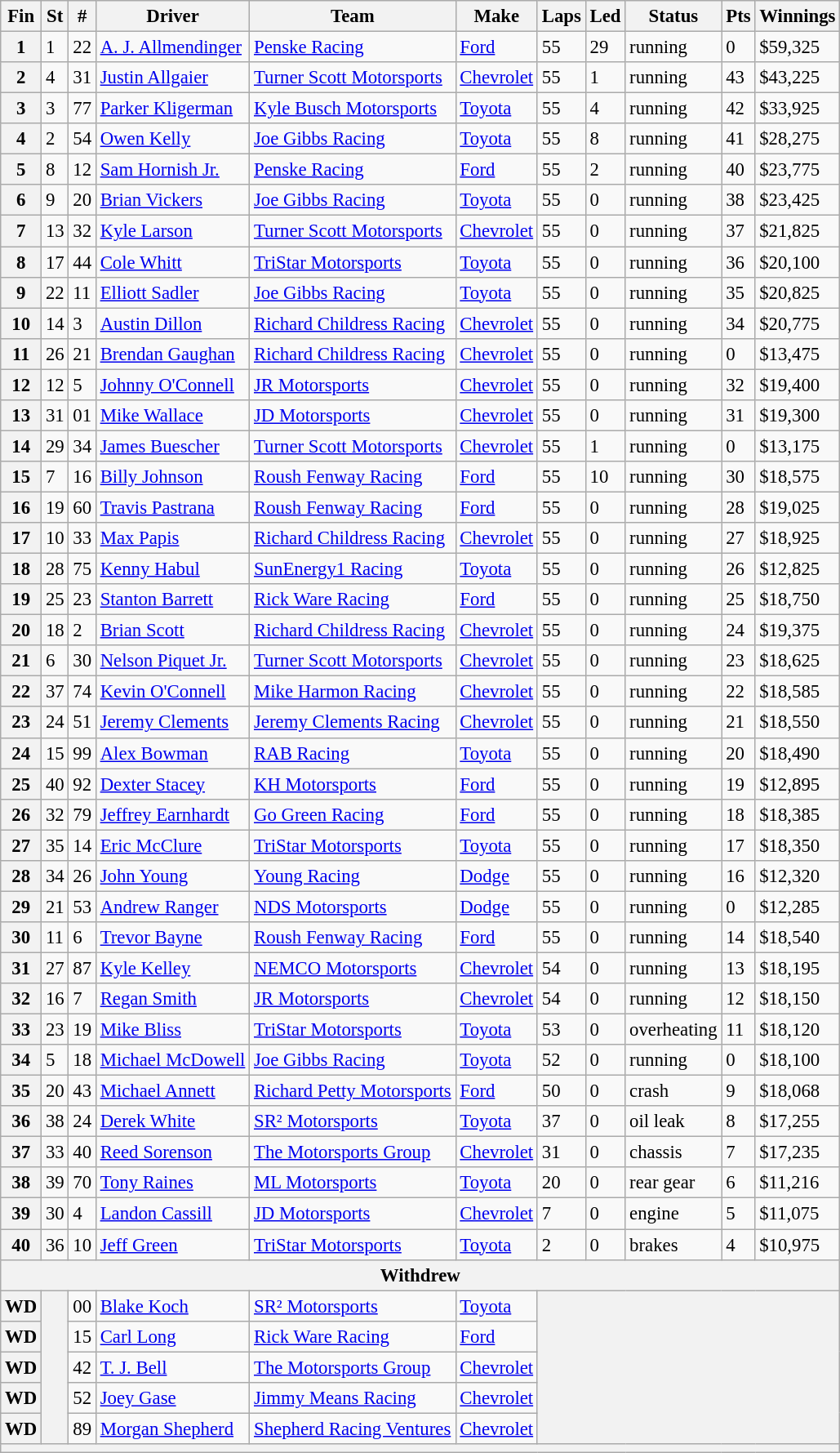<table class="wikitable" style="font-size:95%">
<tr>
<th>Fin</th>
<th>St</th>
<th>#</th>
<th>Driver</th>
<th>Team</th>
<th>Make</th>
<th>Laps</th>
<th>Led</th>
<th>Status</th>
<th>Pts</th>
<th>Winnings</th>
</tr>
<tr>
<th>1</th>
<td>1</td>
<td>22</td>
<td><a href='#'>A. J. Allmendinger</a></td>
<td><a href='#'>Penske Racing</a></td>
<td><a href='#'>Ford</a></td>
<td>55</td>
<td>29</td>
<td>running</td>
<td>0</td>
<td>$59,325</td>
</tr>
<tr>
<th>2</th>
<td>4</td>
<td>31</td>
<td><a href='#'>Justin Allgaier</a></td>
<td><a href='#'>Turner Scott Motorsports</a></td>
<td><a href='#'>Chevrolet</a></td>
<td>55</td>
<td>1</td>
<td>running</td>
<td>43</td>
<td>$43,225</td>
</tr>
<tr>
<th>3</th>
<td>3</td>
<td>77</td>
<td><a href='#'>Parker Kligerman</a></td>
<td><a href='#'>Kyle Busch Motorsports</a></td>
<td><a href='#'>Toyota</a></td>
<td>55</td>
<td>4</td>
<td>running</td>
<td>42</td>
<td>$33,925</td>
</tr>
<tr>
<th>4</th>
<td>2</td>
<td>54</td>
<td><a href='#'>Owen Kelly</a></td>
<td><a href='#'>Joe Gibbs Racing</a></td>
<td><a href='#'>Toyota</a></td>
<td>55</td>
<td>8</td>
<td>running</td>
<td>41</td>
<td>$28,275</td>
</tr>
<tr>
<th>5</th>
<td>8</td>
<td>12</td>
<td><a href='#'>Sam Hornish Jr.</a></td>
<td><a href='#'>Penske Racing</a></td>
<td><a href='#'>Ford</a></td>
<td>55</td>
<td>2</td>
<td>running</td>
<td>40</td>
<td>$23,775</td>
</tr>
<tr>
<th>6</th>
<td>9</td>
<td>20</td>
<td><a href='#'>Brian Vickers</a></td>
<td><a href='#'>Joe Gibbs Racing</a></td>
<td><a href='#'>Toyota</a></td>
<td>55</td>
<td>0</td>
<td>running</td>
<td>38</td>
<td>$23,425</td>
</tr>
<tr>
<th>7</th>
<td>13</td>
<td>32</td>
<td><a href='#'>Kyle Larson</a></td>
<td><a href='#'>Turner Scott Motorsports</a></td>
<td><a href='#'>Chevrolet</a></td>
<td>55</td>
<td>0</td>
<td>running</td>
<td>37</td>
<td>$21,825</td>
</tr>
<tr>
<th>8</th>
<td>17</td>
<td>44</td>
<td><a href='#'>Cole Whitt</a></td>
<td><a href='#'>TriStar Motorsports</a></td>
<td><a href='#'>Toyota</a></td>
<td>55</td>
<td>0</td>
<td>running</td>
<td>36</td>
<td>$20,100</td>
</tr>
<tr>
<th>9</th>
<td>22</td>
<td>11</td>
<td><a href='#'>Elliott Sadler</a></td>
<td><a href='#'>Joe Gibbs Racing</a></td>
<td><a href='#'>Toyota</a></td>
<td>55</td>
<td>0</td>
<td>running</td>
<td>35</td>
<td>$20,825</td>
</tr>
<tr>
<th>10</th>
<td>14</td>
<td>3</td>
<td><a href='#'>Austin Dillon</a></td>
<td><a href='#'>Richard Childress Racing</a></td>
<td><a href='#'>Chevrolet</a></td>
<td>55</td>
<td>0</td>
<td>running</td>
<td>34</td>
<td>$20,775</td>
</tr>
<tr>
<th>11</th>
<td>26</td>
<td>21</td>
<td><a href='#'>Brendan Gaughan</a></td>
<td><a href='#'>Richard Childress Racing</a></td>
<td><a href='#'>Chevrolet</a></td>
<td>55</td>
<td>0</td>
<td>running</td>
<td>0</td>
<td>$13,475</td>
</tr>
<tr>
<th>12</th>
<td>12</td>
<td>5</td>
<td><a href='#'>Johnny O'Connell</a></td>
<td><a href='#'>JR Motorsports</a></td>
<td><a href='#'>Chevrolet</a></td>
<td>55</td>
<td>0</td>
<td>running</td>
<td>32</td>
<td>$19,400</td>
</tr>
<tr>
<th>13</th>
<td>31</td>
<td>01</td>
<td><a href='#'>Mike Wallace</a></td>
<td><a href='#'>JD Motorsports</a></td>
<td><a href='#'>Chevrolet</a></td>
<td>55</td>
<td>0</td>
<td>running</td>
<td>31</td>
<td>$19,300</td>
</tr>
<tr>
<th>14</th>
<td>29</td>
<td>34</td>
<td><a href='#'>James Buescher</a></td>
<td><a href='#'>Turner Scott Motorsports</a></td>
<td><a href='#'>Chevrolet</a></td>
<td>55</td>
<td>1</td>
<td>running</td>
<td>0</td>
<td>$13,175</td>
</tr>
<tr>
<th>15</th>
<td>7</td>
<td>16</td>
<td><a href='#'>Billy Johnson</a></td>
<td><a href='#'>Roush Fenway Racing</a></td>
<td><a href='#'>Ford</a></td>
<td>55</td>
<td>10</td>
<td>running</td>
<td>30</td>
<td>$18,575</td>
</tr>
<tr>
<th>16</th>
<td>19</td>
<td>60</td>
<td><a href='#'>Travis Pastrana</a></td>
<td><a href='#'>Roush Fenway Racing</a></td>
<td><a href='#'>Ford</a></td>
<td>55</td>
<td>0</td>
<td>running</td>
<td>28</td>
<td>$19,025</td>
</tr>
<tr>
<th>17</th>
<td>10</td>
<td>33</td>
<td><a href='#'>Max Papis</a></td>
<td><a href='#'>Richard Childress Racing</a></td>
<td><a href='#'>Chevrolet</a></td>
<td>55</td>
<td>0</td>
<td>running</td>
<td>27</td>
<td>$18,925</td>
</tr>
<tr>
<th>18</th>
<td>28</td>
<td>75</td>
<td><a href='#'>Kenny Habul</a></td>
<td><a href='#'>SunEnergy1 Racing</a></td>
<td><a href='#'>Toyota</a></td>
<td>55</td>
<td>0</td>
<td>running</td>
<td>26</td>
<td>$12,825</td>
</tr>
<tr>
<th>19</th>
<td>25</td>
<td>23</td>
<td><a href='#'>Stanton Barrett</a></td>
<td><a href='#'>Rick Ware Racing</a></td>
<td><a href='#'>Ford</a></td>
<td>55</td>
<td>0</td>
<td>running</td>
<td>25</td>
<td>$18,750</td>
</tr>
<tr>
<th>20</th>
<td>18</td>
<td>2</td>
<td><a href='#'>Brian Scott</a></td>
<td><a href='#'>Richard Childress Racing</a></td>
<td><a href='#'>Chevrolet</a></td>
<td>55</td>
<td>0</td>
<td>running</td>
<td>24</td>
<td>$19,375</td>
</tr>
<tr>
<th>21</th>
<td>6</td>
<td>30</td>
<td><a href='#'>Nelson Piquet Jr.</a></td>
<td><a href='#'>Turner Scott Motorsports</a></td>
<td><a href='#'>Chevrolet</a></td>
<td>55</td>
<td>0</td>
<td>running</td>
<td>23</td>
<td>$18,625</td>
</tr>
<tr>
<th>22</th>
<td>37</td>
<td>74</td>
<td><a href='#'>Kevin O'Connell</a></td>
<td><a href='#'>Mike Harmon Racing</a></td>
<td><a href='#'>Chevrolet</a></td>
<td>55</td>
<td>0</td>
<td>running</td>
<td>22</td>
<td>$18,585</td>
</tr>
<tr>
<th>23</th>
<td>24</td>
<td>51</td>
<td><a href='#'>Jeremy Clements</a></td>
<td><a href='#'>Jeremy Clements Racing</a></td>
<td><a href='#'>Chevrolet</a></td>
<td>55</td>
<td>0</td>
<td>running</td>
<td>21</td>
<td>$18,550</td>
</tr>
<tr>
<th>24</th>
<td>15</td>
<td>99</td>
<td><a href='#'>Alex Bowman</a></td>
<td><a href='#'>RAB Racing</a></td>
<td><a href='#'>Toyota</a></td>
<td>55</td>
<td>0</td>
<td>running</td>
<td>20</td>
<td>$18,490</td>
</tr>
<tr>
<th>25</th>
<td>40</td>
<td>92</td>
<td><a href='#'>Dexter Stacey</a></td>
<td><a href='#'>KH Motorsports</a></td>
<td><a href='#'>Ford</a></td>
<td>55</td>
<td>0</td>
<td>running</td>
<td>19</td>
<td>$12,895</td>
</tr>
<tr>
<th>26</th>
<td>32</td>
<td>79</td>
<td><a href='#'>Jeffrey Earnhardt</a></td>
<td><a href='#'>Go Green Racing</a></td>
<td><a href='#'>Ford</a></td>
<td>55</td>
<td>0</td>
<td>running</td>
<td>18</td>
<td>$18,385</td>
</tr>
<tr>
<th>27</th>
<td>35</td>
<td>14</td>
<td><a href='#'>Eric McClure</a></td>
<td><a href='#'>TriStar Motorsports</a></td>
<td><a href='#'>Toyota</a></td>
<td>55</td>
<td>0</td>
<td>running</td>
<td>17</td>
<td>$18,350</td>
</tr>
<tr>
<th>28</th>
<td>34</td>
<td>26</td>
<td><a href='#'>John Young</a></td>
<td><a href='#'>Young Racing</a></td>
<td><a href='#'>Dodge</a></td>
<td>55</td>
<td>0</td>
<td>running</td>
<td>16</td>
<td>$12,320</td>
</tr>
<tr>
<th>29</th>
<td>21</td>
<td>53</td>
<td><a href='#'>Andrew Ranger</a></td>
<td><a href='#'>NDS Motorsports</a></td>
<td><a href='#'>Dodge</a></td>
<td>55</td>
<td>0</td>
<td>running</td>
<td>0</td>
<td>$12,285</td>
</tr>
<tr>
<th>30</th>
<td>11</td>
<td>6</td>
<td><a href='#'>Trevor Bayne</a></td>
<td><a href='#'>Roush Fenway Racing</a></td>
<td><a href='#'>Ford</a></td>
<td>55</td>
<td>0</td>
<td>running</td>
<td>14</td>
<td>$18,540</td>
</tr>
<tr>
<th>31</th>
<td>27</td>
<td>87</td>
<td><a href='#'>Kyle Kelley</a></td>
<td><a href='#'>NEMCO Motorsports</a></td>
<td><a href='#'>Chevrolet</a></td>
<td>54</td>
<td>0</td>
<td>running</td>
<td>13</td>
<td>$18,195</td>
</tr>
<tr>
<th>32</th>
<td>16</td>
<td>7</td>
<td><a href='#'>Regan Smith</a></td>
<td><a href='#'>JR Motorsports</a></td>
<td><a href='#'>Chevrolet</a></td>
<td>54</td>
<td>0</td>
<td>running</td>
<td>12</td>
<td>$18,150</td>
</tr>
<tr>
<th>33</th>
<td>23</td>
<td>19</td>
<td><a href='#'>Mike Bliss</a></td>
<td><a href='#'>TriStar Motorsports</a></td>
<td><a href='#'>Toyota</a></td>
<td>53</td>
<td>0</td>
<td>overheating</td>
<td>11</td>
<td>$18,120</td>
</tr>
<tr>
<th>34</th>
<td>5</td>
<td>18</td>
<td><a href='#'>Michael McDowell</a></td>
<td><a href='#'>Joe Gibbs Racing</a></td>
<td><a href='#'>Toyota</a></td>
<td>52</td>
<td>0</td>
<td>running</td>
<td>0</td>
<td>$18,100</td>
</tr>
<tr>
<th>35</th>
<td>20</td>
<td>43</td>
<td><a href='#'>Michael Annett</a></td>
<td><a href='#'>Richard Petty Motorsports</a></td>
<td><a href='#'>Ford</a></td>
<td>50</td>
<td>0</td>
<td>crash</td>
<td>9</td>
<td>$18,068</td>
</tr>
<tr>
<th>36</th>
<td>38</td>
<td>24</td>
<td><a href='#'>Derek White</a></td>
<td><a href='#'>SR² Motorsports</a></td>
<td><a href='#'>Toyota</a></td>
<td>37</td>
<td>0</td>
<td>oil leak</td>
<td>8</td>
<td>$17,255</td>
</tr>
<tr>
<th>37</th>
<td>33</td>
<td>40</td>
<td><a href='#'>Reed Sorenson</a></td>
<td><a href='#'>The Motorsports Group</a></td>
<td><a href='#'>Chevrolet</a></td>
<td>31</td>
<td>0</td>
<td>chassis</td>
<td>7</td>
<td>$17,235</td>
</tr>
<tr>
<th>38</th>
<td>39</td>
<td>70</td>
<td><a href='#'>Tony Raines</a></td>
<td><a href='#'>ML Motorsports</a></td>
<td><a href='#'>Toyota</a></td>
<td>20</td>
<td>0</td>
<td>rear gear</td>
<td>6</td>
<td>$11,216</td>
</tr>
<tr>
<th>39</th>
<td>30</td>
<td>4</td>
<td><a href='#'>Landon Cassill</a></td>
<td><a href='#'>JD Motorsports</a></td>
<td><a href='#'>Chevrolet</a></td>
<td>7</td>
<td>0</td>
<td>engine</td>
<td>5</td>
<td>$11,075</td>
</tr>
<tr>
<th>40</th>
<td>36</td>
<td>10</td>
<td><a href='#'>Jeff Green</a></td>
<td><a href='#'>TriStar Motorsports</a></td>
<td><a href='#'>Toyota</a></td>
<td>2</td>
<td>0</td>
<td>brakes</td>
<td>4</td>
<td>$10,975</td>
</tr>
<tr>
<th colspan="11">Withdrew</th>
</tr>
<tr>
<th>WD</th>
<th rowspan="5"></th>
<td>00</td>
<td><a href='#'>Blake Koch</a></td>
<td><a href='#'>SR² Motorsports</a></td>
<td><a href='#'>Toyota</a></td>
<th colspan="5" rowspan="5"></th>
</tr>
<tr>
<th>WD</th>
<td>15</td>
<td><a href='#'>Carl Long</a></td>
<td><a href='#'>Rick Ware Racing</a></td>
<td><a href='#'>Ford</a></td>
</tr>
<tr>
<th>WD</th>
<td>42</td>
<td><a href='#'>T. J. Bell</a></td>
<td><a href='#'>The Motorsports Group</a></td>
<td><a href='#'>Chevrolet</a></td>
</tr>
<tr>
<th>WD</th>
<td>52</td>
<td><a href='#'>Joey Gase</a></td>
<td><a href='#'>Jimmy Means Racing</a></td>
<td><a href='#'>Chevrolet</a></td>
</tr>
<tr>
<th>WD</th>
<td>89</td>
<td><a href='#'>Morgan Shepherd</a></td>
<td><a href='#'>Shepherd Racing Ventures</a></td>
<td><a href='#'>Chevrolet</a></td>
</tr>
<tr>
<th colspan="11"></th>
</tr>
</table>
